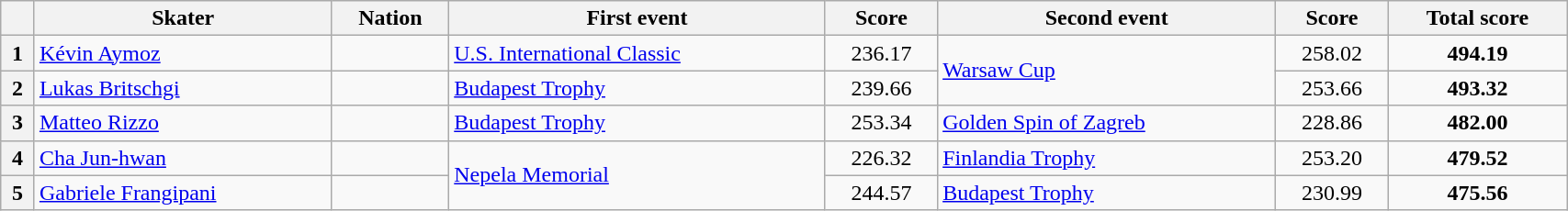<table class="wikitable unsortable" style="text-align:left; width:90%">
<tr>
<th scope="col"></th>
<th scope="col">Skater</th>
<th scope="col">Nation</th>
<th scope="col">First event</th>
<th scope="col">Score</th>
<th scope="col">Second event</th>
<th scope="col">Score</th>
<th scope="col">Total score</th>
</tr>
<tr>
<th scope="row">1</th>
<td><a href='#'>Kévin Aymoz</a></td>
<td></td>
<td><a href='#'>U.S. International Classic</a></td>
<td style="text-align:center">236.17</td>
<td rowspan="2"><a href='#'>Warsaw Cup</a></td>
<td style="text-align:center">258.02</td>
<td style="text-align:center"><strong>494.19</strong></td>
</tr>
<tr>
<th scope="row">2</th>
<td><a href='#'>Lukas Britschgi</a></td>
<td></td>
<td><a href='#'>Budapest Trophy</a></td>
<td style="text-align:center">239.66</td>
<td style="text-align:center">253.66</td>
<td style="text-align:center"><strong>493.32</strong></td>
</tr>
<tr>
<th scope="row">3</th>
<td><a href='#'>Matteo Rizzo</a></td>
<td></td>
<td><a href='#'>Budapest Trophy</a></td>
<td style="text-align:center">253.34</td>
<td><a href='#'>Golden Spin of Zagreb</a></td>
<td style="text-align:center">228.86</td>
<td style="text-align:center"><strong>482.00</strong></td>
</tr>
<tr>
<th scope="row">4</th>
<td><a href='#'>Cha Jun-hwan</a></td>
<td></td>
<td rowspan="2"><a href='#'>Nepela Memorial</a></td>
<td style="text-align:center">226.32</td>
<td><a href='#'>Finlandia Trophy</a></td>
<td style="text-align:center">253.20</td>
<td style="text-align:center"><strong>479.52</strong></td>
</tr>
<tr>
<th scope="row">5</th>
<td><a href='#'>Gabriele Frangipani</a></td>
<td></td>
<td style="text-align:center">244.57</td>
<td><a href='#'>Budapest Trophy</a></td>
<td style="text-align:center">230.99</td>
<td style="text-align:center"><strong>475.56</strong></td>
</tr>
</table>
